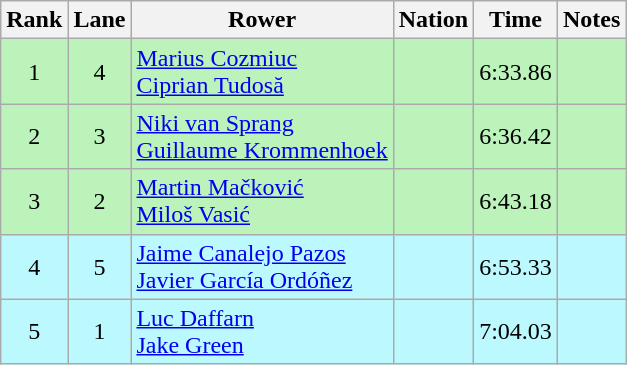<table class="wikitable sortable" style="text-align:center">
<tr>
<th>Rank</th>
<th>Lane</th>
<th>Rower</th>
<th>Nation</th>
<th>Time</th>
<th>Notes</th>
</tr>
<tr bgcolor=bbf3bb>
<td>1</td>
<td>4</td>
<td align=left><a href='#'>Marius Cozmiuc</a><br><a href='#'>Ciprian Tudosă</a></td>
<td align=left></td>
<td>6:33.86</td>
<td></td>
</tr>
<tr bgcolor=bbf3bb>
<td>2</td>
<td>3</td>
<td align=left><a href='#'>Niki van Sprang</a><br><a href='#'>Guillaume Krommenhoek</a></td>
<td align=left></td>
<td>6:36.42</td>
<td></td>
</tr>
<tr bgcolor=bbf3bb>
<td>3</td>
<td>2</td>
<td align=left><a href='#'>Martin Mačković</a><br><a href='#'>Miloš Vasić</a></td>
<td align=left></td>
<td>6:43.18</td>
<td></td>
</tr>
<tr bgcolor=bbf9ff>
<td>4</td>
<td>5</td>
<td align=left><a href='#'>Jaime Canalejo Pazos</a><br><a href='#'>Javier García Ordóñez</a></td>
<td align=left></td>
<td>6:53.33</td>
<td></td>
</tr>
<tr bgcolor=bbf9ff>
<td>5</td>
<td>1</td>
<td align=left><a href='#'>Luc Daffarn</a><br><a href='#'>Jake Green</a></td>
<td align=left></td>
<td>7:04.03</td>
<td></td>
</tr>
</table>
